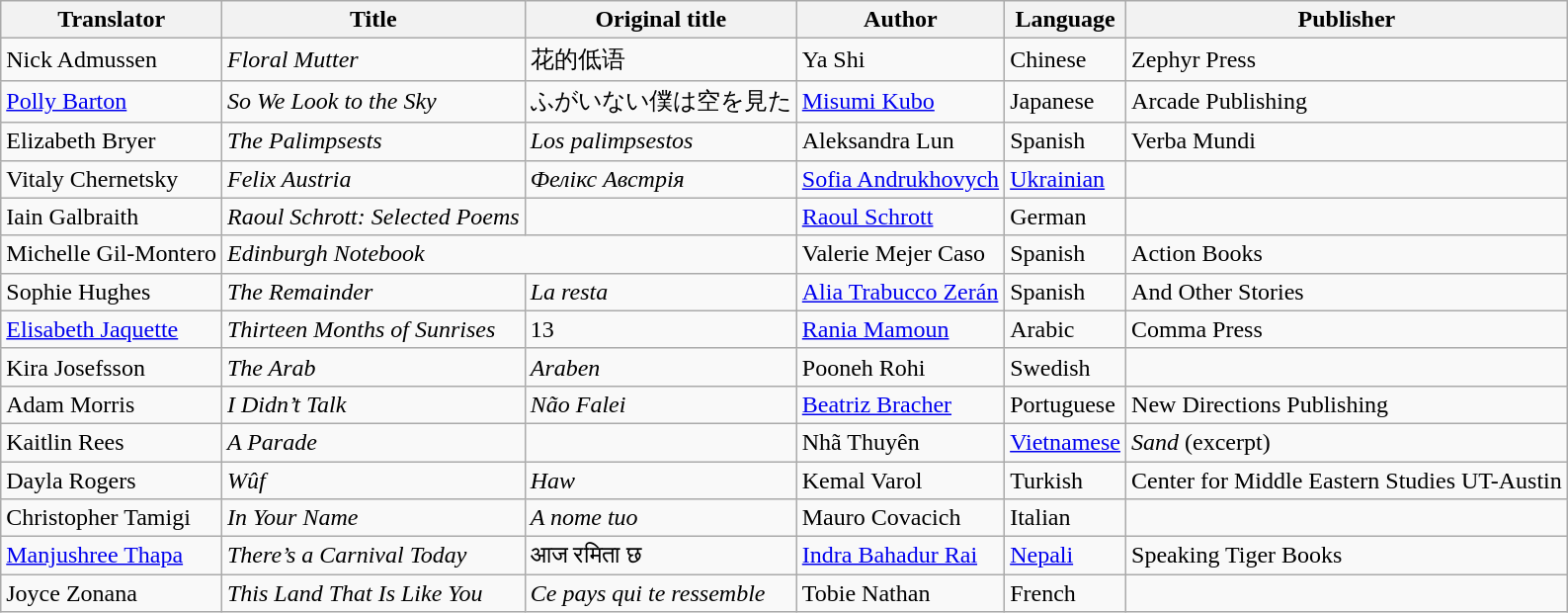<table class="wikitable sortable">
<tr>
<th>Translator</th>
<th>Title</th>
<th>Original title</th>
<th>Author</th>
<th>Language</th>
<th>Publisher</th>
</tr>
<tr>
<td>Nick Admussen</td>
<td><em>Floral Mutter</em></td>
<td>花的低语</td>
<td> Ya Shi</td>
<td>Chinese</td>
<td>Zephyr Press</td>
</tr>
<tr>
<td><a href='#'>Polly Barton</a></td>
<td><em>So We Look to the Sky</em></td>
<td>ふがいない僕は空を見た</td>
<td> <a href='#'>Misumi Kubo</a></td>
<td>Japanese</td>
<td>Arcade Publishing</td>
</tr>
<tr>
<td>Elizabeth Bryer</td>
<td><em>The Palimpsests</em></td>
<td><em>Los palimpsestos</em></td>
<td> Aleksandra Lun</td>
<td>Spanish</td>
<td>Verba Mundi</td>
</tr>
<tr>
<td>Vitaly Chernetsky</td>
<td><em>Felix Austria</em></td>
<td><em>Фелікс Австрія</em></td>
<td> <a href='#'>Sofia Andrukhovych</a></td>
<td><a href='#'>Ukrainian</a></td>
<td></td>
</tr>
<tr>
<td>Iain Galbraith</td>
<td><em>Raoul Schrott: Selected Poems</em></td>
<td></td>
<td> <a href='#'>Raoul Schrott</a></td>
<td>German</td>
<td></td>
</tr>
<tr>
<td>Michelle Gil-Montero</td>
<td colspan="2"><em>Edinburgh Notebook</em></td>
<td> Valerie Mejer Caso</td>
<td>Spanish</td>
<td>Action Books</td>
</tr>
<tr>
<td>Sophie Hughes</td>
<td><em>The Remainder</em></td>
<td><em>La resta</em></td>
<td> <a href='#'>Alia Trabucco Zerán</a></td>
<td>Spanish</td>
<td>And Other Stories</td>
</tr>
<tr>
<td><a href='#'>Elisabeth Jaquette</a></td>
<td><em>Thirteen Months of Sunrises</em></td>
<td> 13</td>
<td> <a href='#'>Rania Mamoun</a></td>
<td>Arabic</td>
<td>Comma Press</td>
</tr>
<tr>
<td>Kira Josefsson</td>
<td><em>The Arab</em></td>
<td><em>Araben</em></td>
<td> Pooneh Rohi</td>
<td>Swedish</td>
<td></td>
</tr>
<tr>
<td>Adam Morris</td>
<td><em>I Didn’t Talk</em></td>
<td><em>Não Falei</em></td>
<td> <a href='#'>Beatriz Bracher</a></td>
<td>Portuguese</td>
<td>New Directions Publishing</td>
</tr>
<tr>
<td>Kaitlin Rees</td>
<td><em>A Parade</em></td>
<td></td>
<td> Nhã Thuyên</td>
<td><a href='#'>Vietnamese</a></td>
<td><em>Sand</em> (excerpt)</td>
</tr>
<tr>
<td>Dayla Rogers</td>
<td><em>Wûf</em></td>
<td><em>Haw</em></td>
<td> Kemal Varol</td>
<td>Turkish</td>
<td>Center for Middle Eastern Studies UT-Austin</td>
</tr>
<tr>
<td>Christopher Tamigi</td>
<td><em>In Your Name</em></td>
<td><em>A nome tuo</em></td>
<td> Mauro Covacich</td>
<td>Italian</td>
<td></td>
</tr>
<tr>
<td><a href='#'>Manjushree Thapa</a></td>
<td><em>There’s a Carnival Today</em></td>
<td>आज रमिता छ</td>
<td> <a href='#'>Indra Bahadur Rai</a></td>
<td><a href='#'>Nepali</a></td>
<td>Speaking Tiger Books</td>
</tr>
<tr>
<td>Joyce Zonana</td>
<td><em>This Land That Is Like You</em></td>
<td><em>Ce pays qui te ressemble</em></td>
<td> Tobie Nathan</td>
<td>French</td>
<td></td>
</tr>
</table>
